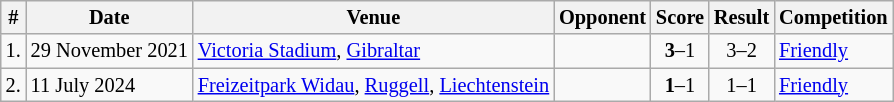<table class="wikitable" style="font-size:85%;">
<tr>
<th>#</th>
<th>Date</th>
<th>Venue</th>
<th>Opponent</th>
<th>Score</th>
<th>Result</th>
<th>Competition</th>
</tr>
<tr>
<td>1.</td>
<td>29 November 2021</td>
<td><a href='#'>Victoria Stadium</a>, <a href='#'>Gibraltar</a></td>
<td></td>
<td align=center><strong>3</strong>–1</td>
<td align=center>3–2</td>
<td><a href='#'>Friendly</a></td>
</tr>
<tr>
<td>2.</td>
<td>11 July 2024</td>
<td><a href='#'>Freizeitpark Widau</a>,  <a href='#'>Ruggell</a>, <a href='#'>Liechtenstein</a></td>
<td></td>
<td align=center><strong>1</strong>–1</td>
<td align=center>1–1</td>
<td><a href='#'>Friendly</a></td>
</tr>
</table>
